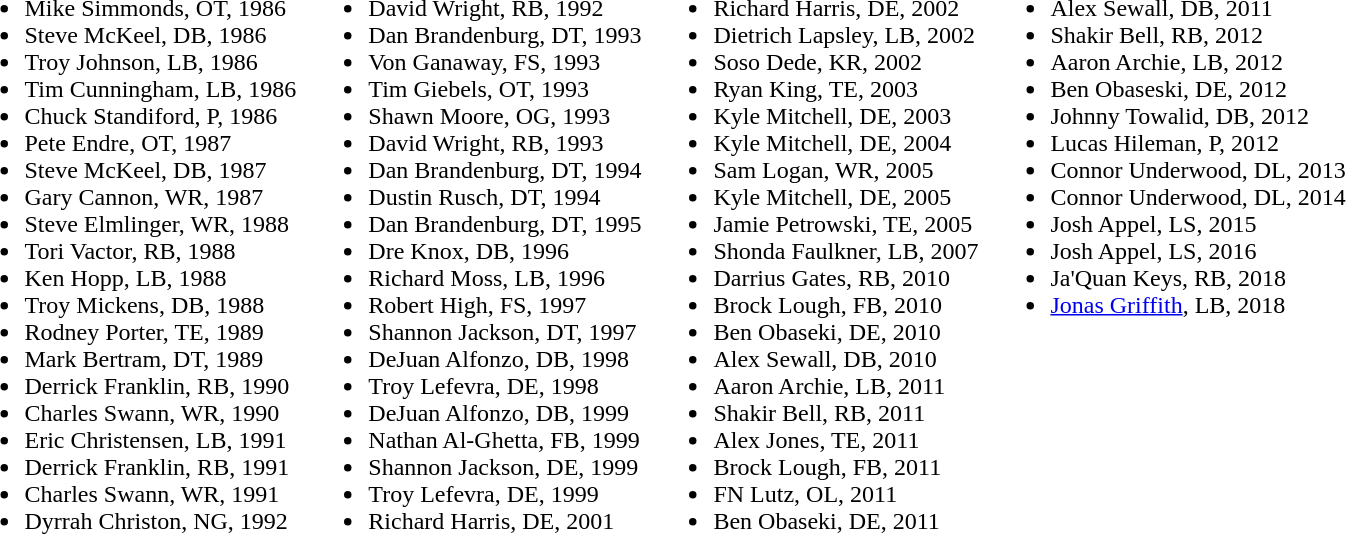<table>
<tr>
<td valign=top><br><ul><li>Mike Simmonds, OT, 1986</li><li>Steve McKeel, DB, 1986</li><li>Troy Johnson, LB, 1986</li><li>Tim Cunningham, LB, 1986</li><li>Chuck Standiford, P, 1986</li><li>Pete Endre, OT, 1987</li><li>Steve McKeel, DB, 1987</li><li>Gary Cannon, WR, 1987</li><li>Steve Elmlinger, WR, 1988</li><li>Tori Vactor, RB, 1988</li><li>Ken Hopp, LB, 1988</li><li>Troy Mickens, DB, 1988</li><li>Rodney Porter, TE, 1989</li><li>Mark Bertram, DT, 1989</li><li>Derrick Franklin, RB, 1990</li><li>Charles Swann, WR, 1990</li><li>Eric Christensen, LB, 1991</li><li>Derrick Franklin, RB, 1991</li><li>Charles Swann, WR, 1991</li><li>Dyrrah Christon, NG, 1992</li></ul></td>
<td valign=top></td>
<td valign=top><br><ul><li>David Wright, RB, 1992</li><li>Dan Brandenburg, DT, 1993</li><li>Von Ganaway, FS, 1993</li><li>Tim Giebels, OT, 1993</li><li>Shawn Moore, OG, 1993</li><li>David Wright, RB, 1993</li><li>Dan Brandenburg, DT, 1994</li><li>Dustin Rusch, DT, 1994</li><li>Dan Brandenburg, DT, 1995</li><li>Dre Knox, DB, 1996</li><li>Richard Moss, LB, 1996</li><li>Robert High, FS, 1997</li><li>Shannon Jackson, DT, 1997</li><li>DeJuan Alfonzo, DB, 1998</li><li>Troy Lefevra, DE, 1998</li><li>DeJuan Alfonzo, DB, 1999</li><li>Nathan Al-Ghetta, FB, 1999</li><li>Shannon Jackson, DE, 1999</li><li>Troy Lefevra, DE, 1999</li><li>Richard Harris, DE, 2001</li></ul></td>
<td valign=top></td>
<td valign=top><br><ul><li>Richard Harris, DE, 2002</li><li>Dietrich Lapsley, LB, 2002</li><li>Soso Dede, KR, 2002</li><li>Ryan King, TE, 2003</li><li>Kyle Mitchell, DE, 2003</li><li>Kyle Mitchell, DE, 2004</li><li>Sam Logan, WR, 2005</li><li>Kyle Mitchell, DE, 2005</li><li>Jamie Petrowski, TE, 2005</li><li>Shonda Faulkner, LB, 2007</li><li>Darrius Gates, RB, 2010</li><li>Brock Lough, FB, 2010</li><li>Ben Obaseki, DE, 2010</li><li>Alex Sewall, DB, 2010</li><li>Aaron Archie, LB, 2011</li><li>Shakir Bell, RB, 2011</li><li>Alex Jones, TE, 2011</li><li>Brock Lough, FB, 2011</li><li>FN Lutz, OL, 2011</li><li>Ben Obaseki, DE, 2011</li></ul></td>
<td valign=top></td>
<td valign=top><br><ul><li>Alex Sewall, DB, 2011</li><li>Shakir Bell, RB, 2012</li><li>Aaron Archie, LB, 2012</li><li>Ben Obaseski, DE, 2012</li><li>Johnny Towalid, DB, 2012</li><li>Lucas Hileman, P, 2012</li><li>Connor Underwood, DL, 2013</li><li>Connor Underwood, DL, 2014</li><li>Josh Appel, LS, 2015</li><li>Josh Appel, LS, 2016</li><li>Ja'Quan Keys, RB, 2018</li><li><a href='#'>Jonas Griffith</a>, LB, 2018</li></ul></td>
</tr>
</table>
